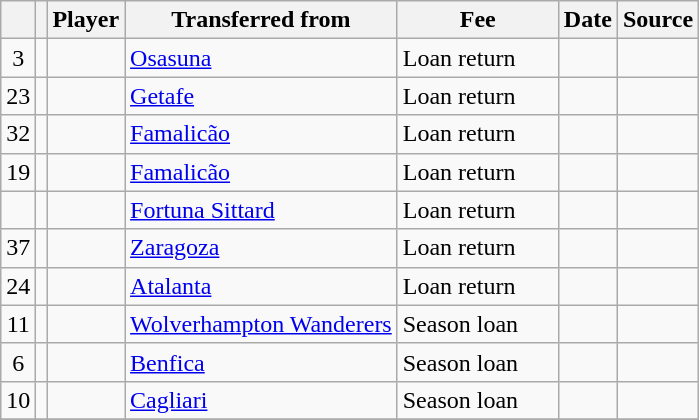<table class="wikitable plainrowheaders sortable">
<tr>
<th></th>
<th></th>
<th scope=col>Player</th>
<th>Transferred from</th>
<th !scope=col; style="width: 100px;">Fee</th>
<th scope=col>Date</th>
<th scope=col>Source</th>
</tr>
<tr>
<td align=center>3</td>
<td align=center></td>
<td></td>
<td> <a href='#'>Osasuna</a></td>
<td>Loan return</td>
<td></td>
<td></td>
</tr>
<tr>
<td align=center>23</td>
<td align=center></td>
<td></td>
<td> <a href='#'>Getafe</a></td>
<td>Loan return</td>
<td></td>
<td></td>
</tr>
<tr>
<td align=center>32</td>
<td align=center></td>
<td></td>
<td> <a href='#'>Famalicão</a></td>
<td>Loan return</td>
<td></td>
<td></td>
</tr>
<tr>
<td align=center>19</td>
<td align=center></td>
<td></td>
<td> <a href='#'>Famalicão</a></td>
<td>Loan return</td>
<td></td>
<td></td>
</tr>
<tr>
<td align=center></td>
<td align=center></td>
<td></td>
<td> <a href='#'>Fortuna Sittard</a></td>
<td>Loan return</td>
<td></td>
<td></td>
</tr>
<tr>
<td align=center>37</td>
<td align=center></td>
<td></td>
<td> <a href='#'>Zaragoza</a></td>
<td>Loan return</td>
<td></td>
<td></td>
</tr>
<tr>
<td align=center>24</td>
<td align=center></td>
<td></td>
<td> <a href='#'>Atalanta</a></td>
<td>Loan return</td>
<td></td>
<td></td>
</tr>
<tr>
<td align=center>11</td>
<td align=center></td>
<td></td>
<td> <a href='#'>Wolverhampton Wanderers</a></td>
<td>Season loan</td>
<td></td>
<td></td>
</tr>
<tr>
<td align=center>6</td>
<td align=center></td>
<td></td>
<td> <a href='#'>Benfica</a></td>
<td>Season loan</td>
<td></td>
<td></td>
</tr>
<tr>
<td align=center>10</td>
<td align=center></td>
<td></td>
<td> <a href='#'>Cagliari</a></td>
<td>Season loan</td>
<td></td>
<td></td>
</tr>
<tr>
</tr>
</table>
